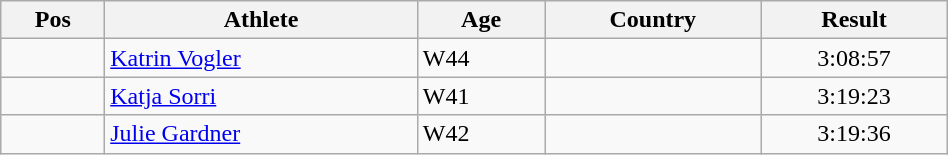<table class="wikitable"  style="text-align:center; width:50%;">
<tr>
<th>Pos</th>
<th>Athlete</th>
<th>Age</th>
<th>Country</th>
<th>Result</th>
</tr>
<tr>
<td align=center></td>
<td align=left><a href='#'>Katrin Vogler</a></td>
<td align=left>W44</td>
<td align=left></td>
<td>3:08:57</td>
</tr>
<tr>
<td align=center></td>
<td align=left><a href='#'>Katja Sorri</a></td>
<td align=left>W41</td>
<td align=left></td>
<td>3:19:23</td>
</tr>
<tr>
<td align=center></td>
<td align=left><a href='#'>Julie Gardner</a></td>
<td align=left>W42</td>
<td align=left></td>
<td>3:19:36</td>
</tr>
</table>
